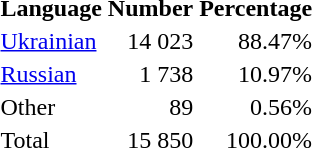<table class="standard">
<tr>
<th>Language</th>
<th>Number</th>
<th>Percentage</th>
</tr>
<tr>
<td><a href='#'>Ukrainian</a></td>
<td align="right">14 023</td>
<td align="right">88.47%</td>
</tr>
<tr>
<td><a href='#'>Russian</a></td>
<td align="right">1 738</td>
<td align="right">10.97%</td>
</tr>
<tr>
<td>Other</td>
<td align="right">89</td>
<td align="right">0.56%</td>
</tr>
<tr>
<td>Total</td>
<td align="right">15 850</td>
<td align="right">100.00%</td>
</tr>
</table>
